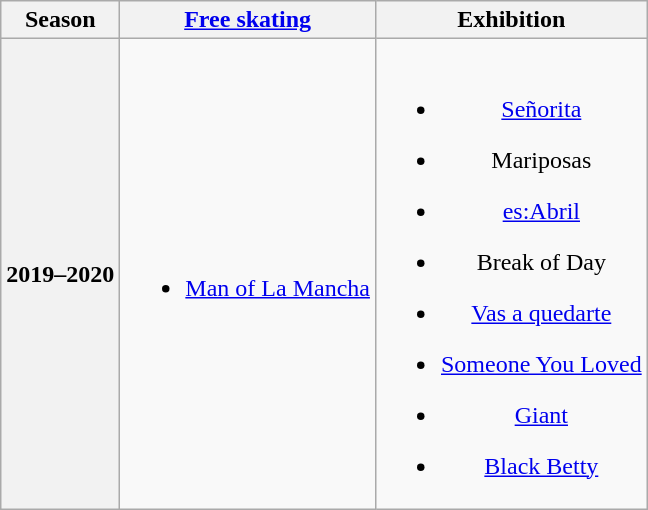<table class="wikitable" style="text-align:center">
<tr>
<th>Season</th>
<th><a href='#'>Free skating</a></th>
<th>Exhibition</th>
</tr>
<tr>
<th>2019–2020 <br></th>
<td><br><ul><li><a href='#'>Man of La Mancha</a> <br></li></ul></td>
<td><br><ul><li><a href='#'>Señorita</a> <br></li></ul><ul><li>Mariposas <br></li></ul><ul><li><a href='#'>es:Abril</a> <br></li></ul><ul><li>Break of Day <br></li></ul><ul><li><a href='#'>Vas a quedarte</a> <br></li></ul><ul><li><a href='#'>Someone You Loved</a> <br></li></ul><ul><li><a href='#'>Giant</a> <br></li></ul><ul><li><a href='#'>Black Betty</a> <br></li></ul></td>
</tr>
</table>
